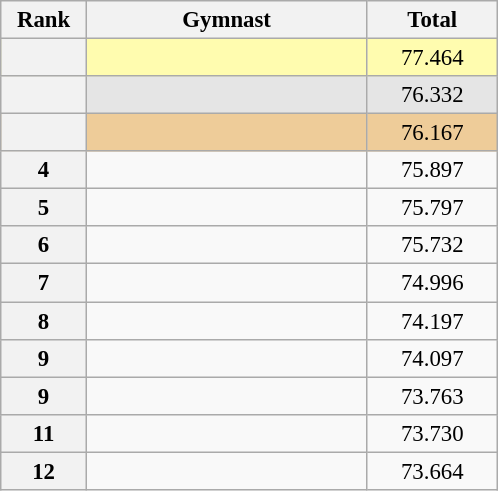<table class="wikitable sortable" style="text-align:center; font-size:95%">
<tr>
<th scope="col" style="width:50px;">Rank</th>
<th scope="col" style="width:180px;">Gymnast</th>
<th scope="col" style="width:80px;">Total</th>
</tr>
<tr style="background:#fffcaf;">
<th scope=row style="text-align:center"></th>
<td style="text-align:left;"></td>
<td>77.464</td>
</tr>
<tr style="background:#e5e5e5;">
<th scope=row style="text-align:center"></th>
<td style="text-align:left;"></td>
<td>76.332</td>
</tr>
<tr style="background:#ec9;">
<th scope=row style="text-align:center"></th>
<td style="text-align:left;"></td>
<td>76.167</td>
</tr>
<tr>
<th scope=row style="text-align:center">4</th>
<td style="text-align:left;"></td>
<td>75.897</td>
</tr>
<tr>
<th scope=row style="text-align:center">5</th>
<td style="text-align:left;"></td>
<td>75.797</td>
</tr>
<tr>
<th scope=row style="text-align:center">6</th>
<td style="text-align:left;"></td>
<td>75.732</td>
</tr>
<tr>
<th scope=row style="text-align:center">7</th>
<td style="text-align:left;"></td>
<td>74.996</td>
</tr>
<tr>
<th scope=row style="text-align:center">8</th>
<td style="text-align:left;"></td>
<td>74.197</td>
</tr>
<tr>
<th scope=row style="text-align:center">9</th>
<td style="text-align:left;"></td>
<td>74.097</td>
</tr>
<tr>
<th scope=row style="text-align:center">9</th>
<td style="text-align:left;"></td>
<td>73.763</td>
</tr>
<tr>
<th scope=row style="text-align:center">11</th>
<td style="text-align:left;"></td>
<td>73.730</td>
</tr>
<tr>
<th scope=row style="text-align:center">12</th>
<td style="text-align:left;"></td>
<td>73.664</td>
</tr>
</table>
